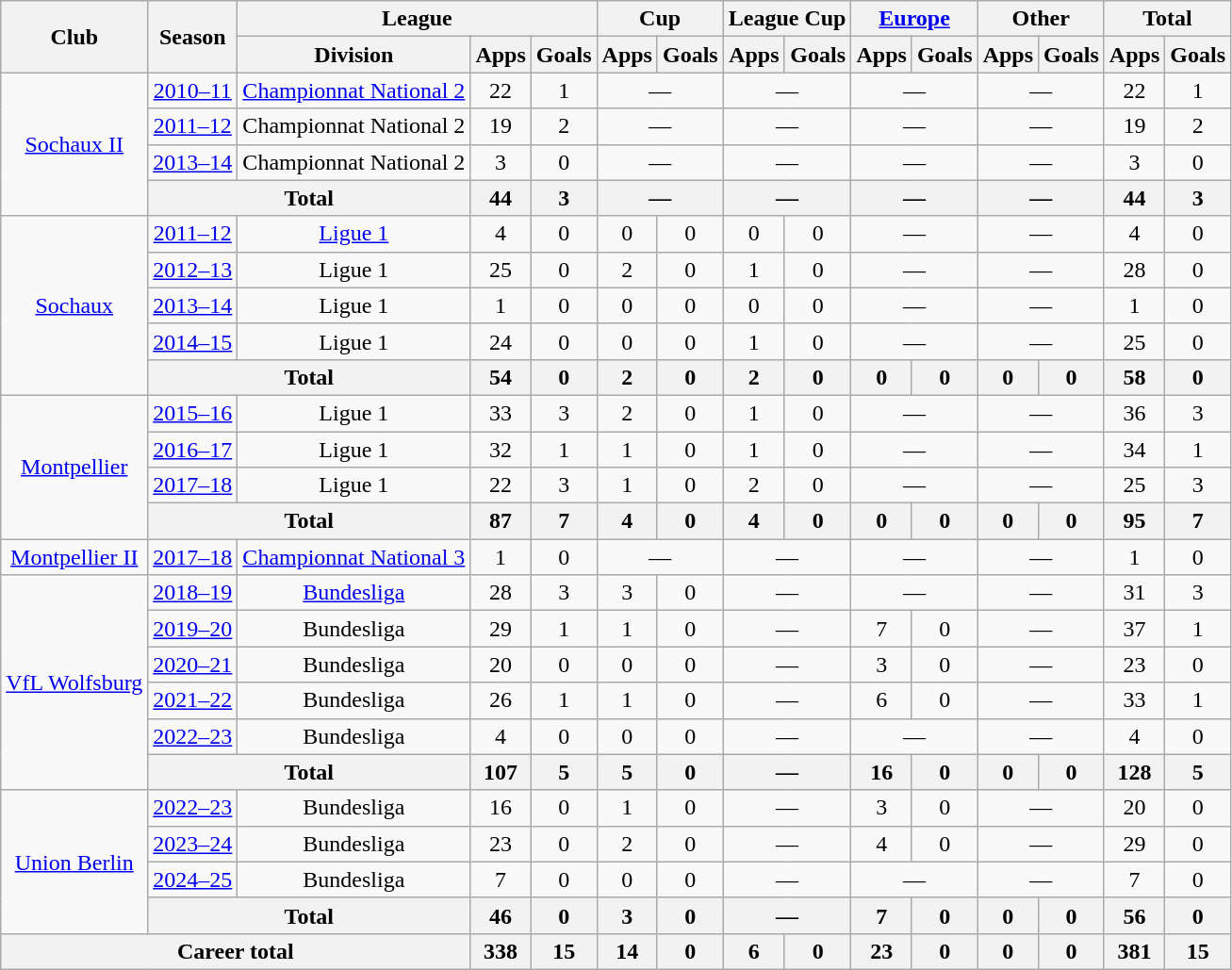<table class="wikitable" style="text-align: center">
<tr>
<th rowspan=2>Club</th>
<th rowspan=2>Season</th>
<th colspan=3>League</th>
<th colspan=2>Cup</th>
<th colspan=2>League Cup</th>
<th colspan=2><a href='#'>Europe</a></th>
<th colspan=2>Other</th>
<th colspan=2>Total</th>
</tr>
<tr>
<th>Division</th>
<th>Apps</th>
<th>Goals</th>
<th>Apps</th>
<th>Goals</th>
<th>Apps</th>
<th>Goals</th>
<th>Apps</th>
<th>Goals</th>
<th>Apps</th>
<th>Goals</th>
<th>Apps</th>
<th>Goals</th>
</tr>
<tr>
<td rowspan=4><a href='#'>Sochaux II</a></td>
<td><a href='#'>2010–11</a></td>
<td><a href='#'>Championnat National 2</a></td>
<td>22</td>
<td>1</td>
<td colspan=2>—</td>
<td colspan=2>—</td>
<td colspan=2>—</td>
<td colspan=2>—</td>
<td>22</td>
<td>1</td>
</tr>
<tr>
<td><a href='#'>2011–12</a></td>
<td>Championnat National 2</td>
<td>19</td>
<td>2</td>
<td colspan=2>—</td>
<td colspan=2>—</td>
<td colspan=2>—</td>
<td colspan=2>—</td>
<td>19</td>
<td>2</td>
</tr>
<tr>
<td><a href='#'>2013–14</a></td>
<td>Championnat National 2</td>
<td>3</td>
<td>0</td>
<td colspan=2>—</td>
<td colspan=2>—</td>
<td colspan=2>—</td>
<td colspan=2>—</td>
<td>3</td>
<td>0</td>
</tr>
<tr>
<th colspan="2">Total</th>
<th>44</th>
<th>3</th>
<th colspan=2>—</th>
<th colspan=2>—</th>
<th colspan=2>—</th>
<th colspan=2>—</th>
<th>44</th>
<th>3</th>
</tr>
<tr>
<td rowspan=5><a href='#'>Sochaux</a></td>
<td><a href='#'>2011–12</a></td>
<td><a href='#'>Ligue 1</a></td>
<td>4</td>
<td>0</td>
<td>0</td>
<td>0</td>
<td>0</td>
<td>0</td>
<td colspan=2>—</td>
<td colspan=2>—</td>
<td>4</td>
<td>0</td>
</tr>
<tr>
<td><a href='#'>2012–13</a></td>
<td>Ligue 1</td>
<td>25</td>
<td>0</td>
<td>2</td>
<td>0</td>
<td>1</td>
<td>0</td>
<td colspan=2>—</td>
<td colspan=2>—</td>
<td>28</td>
<td>0</td>
</tr>
<tr>
<td><a href='#'>2013–14</a></td>
<td>Ligue 1</td>
<td>1</td>
<td>0</td>
<td>0</td>
<td>0</td>
<td>0</td>
<td>0</td>
<td colspan=2>—</td>
<td colspan=2>—</td>
<td>1</td>
<td>0</td>
</tr>
<tr>
<td><a href='#'>2014–15</a></td>
<td>Ligue 1</td>
<td>24</td>
<td>0</td>
<td>0</td>
<td>0</td>
<td>1</td>
<td>0</td>
<td colspan=2>—</td>
<td colspan=2>—</td>
<td>25</td>
<td>0</td>
</tr>
<tr>
<th colspan="2">Total</th>
<th>54</th>
<th>0</th>
<th>2</th>
<th>0</th>
<th>2</th>
<th>0</th>
<th>0</th>
<th>0</th>
<th>0</th>
<th>0</th>
<th>58</th>
<th>0</th>
</tr>
<tr>
<td rowspan=4><a href='#'>Montpellier</a></td>
<td><a href='#'>2015–16</a></td>
<td>Ligue 1</td>
<td>33</td>
<td>3</td>
<td>2</td>
<td>0</td>
<td>1</td>
<td>0</td>
<td colspan=2>—</td>
<td colspan=2>—</td>
<td>36</td>
<td>3</td>
</tr>
<tr>
<td><a href='#'>2016–17</a></td>
<td>Ligue 1</td>
<td>32</td>
<td>1</td>
<td>1</td>
<td>0</td>
<td>1</td>
<td>0</td>
<td colspan=2>—</td>
<td colspan=2>—</td>
<td>34</td>
<td>1</td>
</tr>
<tr>
<td><a href='#'>2017–18</a></td>
<td>Ligue 1</td>
<td>22</td>
<td>3</td>
<td>1</td>
<td>0</td>
<td>2</td>
<td>0</td>
<td colspan=2>—</td>
<td colspan=2>—</td>
<td>25</td>
<td>3</td>
</tr>
<tr>
<th colspan="2">Total</th>
<th>87</th>
<th>7</th>
<th>4</th>
<th>0</th>
<th>4</th>
<th>0</th>
<th>0</th>
<th>0</th>
<th>0</th>
<th>0</th>
<th>95</th>
<th>7</th>
</tr>
<tr>
<td><a href='#'>Montpellier II</a></td>
<td><a href='#'>2017–18</a></td>
<td><a href='#'>Championnat National 3</a></td>
<td>1</td>
<td>0</td>
<td colspan=2>—</td>
<td colspan=2>—</td>
<td colspan=2>—</td>
<td colspan=2>—</td>
<td>1</td>
<td>0</td>
</tr>
<tr>
<td rowspan="6"><a href='#'>VfL Wolfsburg</a></td>
<td><a href='#'>2018–19</a></td>
<td><a href='#'>Bundesliga</a></td>
<td>28</td>
<td>3</td>
<td>3</td>
<td>0</td>
<td colspan=2>—</td>
<td colspan=2>—</td>
<td colspan=2>—</td>
<td>31</td>
<td>3</td>
</tr>
<tr>
<td><a href='#'>2019–20</a></td>
<td>Bundesliga</td>
<td>29</td>
<td>1</td>
<td>1</td>
<td>0</td>
<td colspan=2>—</td>
<td>7</td>
<td>0</td>
<td colspan="2">—</td>
<td>37</td>
<td>1</td>
</tr>
<tr>
<td><a href='#'>2020–21</a></td>
<td>Bundesliga</td>
<td>20</td>
<td>0</td>
<td>0</td>
<td>0</td>
<td colspan=2>—</td>
<td>3</td>
<td>0</td>
<td colspan="2">—</td>
<td>23</td>
<td>0</td>
</tr>
<tr>
<td><a href='#'>2021–22</a></td>
<td>Bundesliga</td>
<td>26</td>
<td>1</td>
<td>1</td>
<td>0</td>
<td colspan=2>—</td>
<td>6</td>
<td>0</td>
<td colspan="2">—</td>
<td>33</td>
<td>1</td>
</tr>
<tr>
<td><a href='#'>2022–23</a></td>
<td>Bundesliga</td>
<td>4</td>
<td>0</td>
<td>0</td>
<td>0</td>
<td colspan=2>—</td>
<td colspan=2>—</td>
<td colspan=2>—</td>
<td>4</td>
<td>0</td>
</tr>
<tr>
<th colspan="2">Total</th>
<th>107</th>
<th>5</th>
<th>5</th>
<th>0</th>
<th colspan=2>—</th>
<th>16</th>
<th>0</th>
<th>0</th>
<th>0</th>
<th>128</th>
<th>5</th>
</tr>
<tr>
<td rowspan="4"><a href='#'>Union Berlin</a></td>
<td><a href='#'>2022–23</a></td>
<td>Bundesliga</td>
<td>16</td>
<td>0</td>
<td>1</td>
<td>0</td>
<td colspan=2>—</td>
<td>3</td>
<td>0</td>
<td colspan="2">—</td>
<td>20</td>
<td>0</td>
</tr>
<tr>
<td><a href='#'>2023–24</a></td>
<td>Bundesliga</td>
<td>23</td>
<td>0</td>
<td>2</td>
<td>0</td>
<td colspan=2>—</td>
<td>4</td>
<td>0</td>
<td colspan="2">—</td>
<td>29</td>
<td>0</td>
</tr>
<tr>
<td><a href='#'>2024–25</a></td>
<td>Bundesliga</td>
<td>7</td>
<td>0</td>
<td>0</td>
<td>0</td>
<td colspan=2>—</td>
<td colspan="2">—</td>
<td colspan="2">—</td>
<td>7</td>
<td>0</td>
</tr>
<tr>
<th colspan="2">Total</th>
<th>46</th>
<th>0</th>
<th>3</th>
<th>0</th>
<th colspan=2>—</th>
<th>7</th>
<th>0</th>
<th>0</th>
<th>0</th>
<th>56</th>
<th>0</th>
</tr>
<tr>
<th colspan="3">Career total</th>
<th>338</th>
<th>15</th>
<th>14</th>
<th>0</th>
<th>6</th>
<th>0</th>
<th>23</th>
<th>0</th>
<th>0</th>
<th>0</th>
<th>381</th>
<th>15</th>
</tr>
</table>
